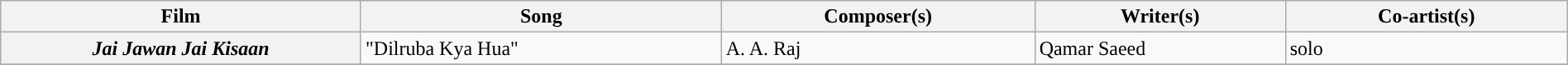<table class="wikitable plainrowheaders" style="width:100%;" textcolor:#000;">
<tr style="background:#b0e0e66;">
<th scope="col" style="width:23%;"><strong>Film</strong></th>
<th scope="col" style="width:23%;"><strong>Song</strong></th>
<th scope="col" style="width:20%;"><strong>Composer(s)</strong></th>
<th scope="col" style="width:16%;"><strong>Writer(s)</strong></th>
<th scope="col" style="width:18%;"><strong>Co-artist(s)</strong></th>
</tr>
<tr>
<th><em>Jai Jawan Jai Kisaan</em></th>
<td>"Dilruba Kya Hua"</td>
<td>A. A. Raj</td>
<td>Qamar Saeed</td>
<td>solo</td>
</tr>
<tr>
</tr>
</table>
